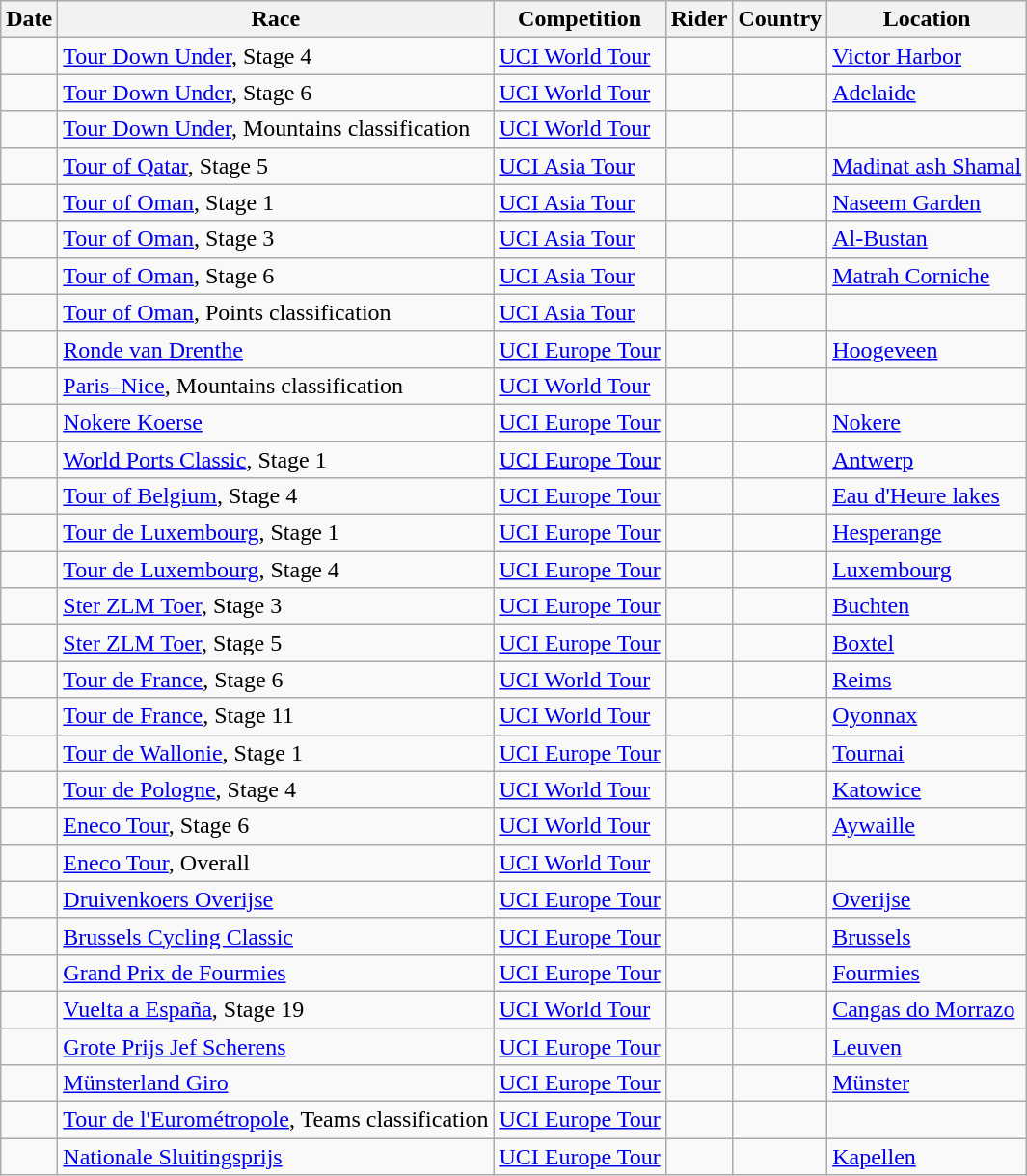<table class="wikitable sortable">
<tr>
<th>Date</th>
<th>Race</th>
<th>Competition</th>
<th>Rider</th>
<th>Country</th>
<th>Location</th>
</tr>
<tr>
<td></td>
<td><a href='#'>Tour Down Under</a>, Stage 4</td>
<td><a href='#'>UCI World Tour</a></td>
<td></td>
<td></td>
<td><a href='#'>Victor Harbor</a></td>
</tr>
<tr>
<td></td>
<td><a href='#'>Tour Down Under</a>, Stage 6</td>
<td><a href='#'>UCI World Tour</a></td>
<td></td>
<td></td>
<td><a href='#'>Adelaide</a></td>
</tr>
<tr>
<td></td>
<td><a href='#'>Tour Down Under</a>, Mountains classification</td>
<td><a href='#'>UCI World Tour</a></td>
<td></td>
<td></td>
<td></td>
</tr>
<tr>
<td></td>
<td><a href='#'>Tour of Qatar</a>, Stage 5</td>
<td><a href='#'>UCI Asia Tour</a></td>
<td></td>
<td></td>
<td><a href='#'>Madinat ash Shamal</a></td>
</tr>
<tr>
<td></td>
<td><a href='#'>Tour of Oman</a>, Stage 1</td>
<td><a href='#'>UCI Asia Tour</a></td>
<td></td>
<td></td>
<td><a href='#'>Naseem Garden</a></td>
</tr>
<tr>
<td></td>
<td><a href='#'>Tour of Oman</a>, Stage 3</td>
<td><a href='#'>UCI Asia Tour</a></td>
<td></td>
<td></td>
<td><a href='#'>Al-Bustan</a></td>
</tr>
<tr>
<td></td>
<td><a href='#'>Tour of Oman</a>, Stage 6</td>
<td><a href='#'>UCI Asia Tour</a></td>
<td></td>
<td></td>
<td><a href='#'>Matrah Corniche</a></td>
</tr>
<tr>
<td></td>
<td><a href='#'>Tour of Oman</a>, Points classification</td>
<td><a href='#'>UCI Asia Tour</a></td>
<td></td>
<td></td>
<td></td>
</tr>
<tr>
<td></td>
<td><a href='#'>Ronde van Drenthe</a></td>
<td><a href='#'>UCI Europe Tour</a></td>
<td></td>
<td></td>
<td><a href='#'>Hoogeveen</a></td>
</tr>
<tr>
<td></td>
<td><a href='#'>Paris–Nice</a>, Mountains classification</td>
<td><a href='#'>UCI World Tour</a></td>
<td></td>
<td></td>
<td></td>
</tr>
<tr>
<td></td>
<td><a href='#'>Nokere Koerse</a></td>
<td><a href='#'>UCI Europe Tour</a></td>
<td></td>
<td></td>
<td><a href='#'>Nokere</a></td>
</tr>
<tr>
<td></td>
<td><a href='#'>World Ports Classic</a>, Stage 1</td>
<td><a href='#'>UCI Europe Tour</a></td>
<td></td>
<td></td>
<td><a href='#'>Antwerp</a></td>
</tr>
<tr>
<td></td>
<td><a href='#'>Tour of Belgium</a>, Stage 4</td>
<td><a href='#'>UCI Europe Tour</a></td>
<td></td>
<td></td>
<td><a href='#'>Eau d'Heure lakes</a></td>
</tr>
<tr>
<td></td>
<td><a href='#'>Tour de Luxembourg</a>, Stage 1</td>
<td><a href='#'>UCI Europe Tour</a></td>
<td></td>
<td></td>
<td><a href='#'>Hesperange</a></td>
</tr>
<tr>
<td></td>
<td><a href='#'>Tour de Luxembourg</a>, Stage 4</td>
<td><a href='#'>UCI Europe Tour</a></td>
<td></td>
<td></td>
<td><a href='#'>Luxembourg</a></td>
</tr>
<tr>
<td></td>
<td><a href='#'>Ster ZLM Toer</a>, Stage 3</td>
<td><a href='#'>UCI Europe Tour</a></td>
<td></td>
<td></td>
<td><a href='#'>Buchten</a></td>
</tr>
<tr>
<td></td>
<td><a href='#'>Ster ZLM Toer</a>, Stage 5</td>
<td><a href='#'>UCI Europe Tour</a></td>
<td></td>
<td></td>
<td><a href='#'>Boxtel</a></td>
</tr>
<tr>
<td></td>
<td><a href='#'>Tour de France</a>, Stage 6</td>
<td><a href='#'>UCI World Tour</a></td>
<td></td>
<td></td>
<td><a href='#'>Reims</a></td>
</tr>
<tr>
<td></td>
<td><a href='#'>Tour de France</a>, Stage 11</td>
<td><a href='#'>UCI World Tour</a></td>
<td></td>
<td></td>
<td><a href='#'>Oyonnax</a></td>
</tr>
<tr>
<td></td>
<td><a href='#'>Tour de Wallonie</a>, Stage 1</td>
<td><a href='#'>UCI Europe Tour</a></td>
<td></td>
<td></td>
<td><a href='#'>Tournai</a></td>
</tr>
<tr>
<td></td>
<td><a href='#'>Tour de Pologne</a>, Stage 4</td>
<td><a href='#'>UCI World Tour</a></td>
<td></td>
<td></td>
<td><a href='#'>Katowice</a></td>
</tr>
<tr>
<td></td>
<td><a href='#'>Eneco Tour</a>, Stage 6</td>
<td><a href='#'>UCI World Tour</a></td>
<td></td>
<td></td>
<td><a href='#'>Aywaille</a></td>
</tr>
<tr>
<td></td>
<td><a href='#'>Eneco Tour</a>, Overall</td>
<td><a href='#'>UCI World Tour</a></td>
<td></td>
<td><br></td>
<td></td>
</tr>
<tr>
<td></td>
<td><a href='#'>Druivenkoers Overijse</a></td>
<td><a href='#'>UCI Europe Tour</a></td>
<td></td>
<td></td>
<td><a href='#'>Overijse</a></td>
</tr>
<tr>
<td></td>
<td><a href='#'>Brussels Cycling Classic</a></td>
<td><a href='#'>UCI Europe Tour</a></td>
<td></td>
<td></td>
<td><a href='#'>Brussels</a></td>
</tr>
<tr>
<td></td>
<td><a href='#'>Grand Prix de Fourmies</a></td>
<td><a href='#'>UCI Europe Tour</a></td>
<td></td>
<td></td>
<td><a href='#'>Fourmies</a></td>
</tr>
<tr>
<td></td>
<td><a href='#'>Vuelta a España</a>, Stage 19</td>
<td><a href='#'>UCI World Tour</a></td>
<td></td>
<td></td>
<td><a href='#'>Cangas do Morrazo</a></td>
</tr>
<tr>
<td></td>
<td><a href='#'>Grote Prijs Jef Scherens</a></td>
<td><a href='#'>UCI Europe Tour</a></td>
<td></td>
<td></td>
<td><a href='#'>Leuven</a></td>
</tr>
<tr>
<td></td>
<td><a href='#'>Münsterland Giro</a></td>
<td><a href='#'>UCI Europe Tour</a></td>
<td></td>
<td></td>
<td><a href='#'>Münster</a></td>
</tr>
<tr>
<td></td>
<td><a href='#'>Tour de l'Eurométropole</a>, Teams classification</td>
<td><a href='#'>UCI Europe Tour</a></td>
<td align="center"></td>
<td></td>
<td></td>
</tr>
<tr>
<td></td>
<td><a href='#'>Nationale Sluitingsprijs</a></td>
<td><a href='#'>UCI Europe Tour</a></td>
<td></td>
<td></td>
<td><a href='#'>Kapellen</a></td>
</tr>
</table>
